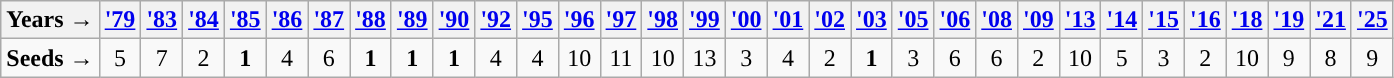<table class="wikitable">
<tr>
<th>Years →</th>
<th><a href='#'>'79</a></th>
<th><a href='#'>'83</a></th>
<th><a href='#'>'84</a></th>
<th><a href='#'>'85</a></th>
<th><a href='#'>'86</a></th>
<th><a href='#'>'87</a></th>
<th><a href='#'>'88</a></th>
<th><a href='#'>'89</a></th>
<th><a href='#'>'90</a></th>
<th><a href='#'>'92</a></th>
<th><a href='#'>'95</a></th>
<th><a href='#'>'96</a></th>
<th><a href='#'>'97</a></th>
<th><a href='#'>'98</a></th>
<th><a href='#'>'99</a></th>
<th><a href='#'>'00</a></th>
<th><a href='#'>'01</a></th>
<th><a href='#'>'02</a></th>
<th><a href='#'>'03</a></th>
<th><a href='#'>'05</a></th>
<th><a href='#'>'06</a></th>
<th><a href='#'>'08</a></th>
<th><a href='#'>'09</a></th>
<th><a href='#'>'13</a></th>
<th><a href='#'>'14</a></th>
<th><a href='#'>'15</a></th>
<th><a href='#'>'16</a></th>
<th><a href='#'>'18</a></th>
<th><a href='#'>'19</a></th>
<th><a href='#'>'21</a></th>
<th><a href='#'>'25</a></th>
</tr>
<tr align=center>
<td style="text-align:left; "><strong>Seeds →</strong></td>
<td>5</td>
<td>7</td>
<td>2</td>
<td><strong>1</strong></td>
<td>4</td>
<td>6</td>
<td><strong>1</strong></td>
<td><strong>1</strong></td>
<td><strong>1</strong></td>
<td>4</td>
<td>4</td>
<td>10</td>
<td>11</td>
<td>10</td>
<td>13</td>
<td>3</td>
<td>4</td>
<td>2</td>
<td><strong>1</strong></td>
<td>3</td>
<td>6</td>
<td>6</td>
<td>2</td>
<td>10</td>
<td>5</td>
<td>3</td>
<td>2</td>
<td>10</td>
<td>9</td>
<td>8</td>
<td>9</td>
</tr>
</table>
